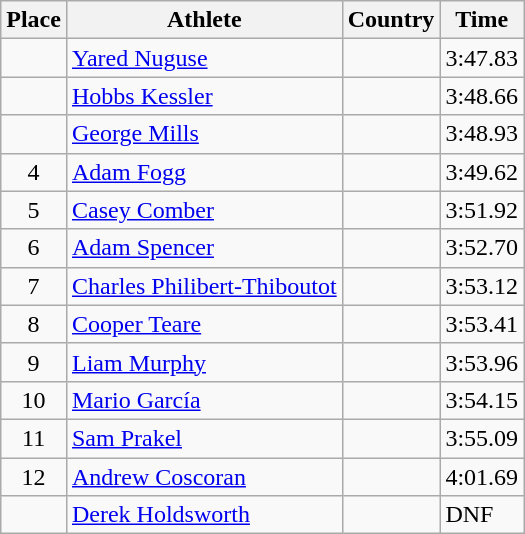<table class="wikitable">
<tr>
<th>Place</th>
<th>Athlete</th>
<th>Country</th>
<th>Time</th>
</tr>
<tr>
<td align=center></td>
<td><a href='#'>Yared Nuguse</a></td>
<td></td>
<td>3:47.83</td>
</tr>
<tr>
<td align=center></td>
<td><a href='#'>Hobbs Kessler</a></td>
<td></td>
<td>3:48.66</td>
</tr>
<tr>
<td align=center></td>
<td><a href='#'>George Mills</a></td>
<td></td>
<td>3:48.93</td>
</tr>
<tr>
<td align=center>4</td>
<td><a href='#'>Adam Fogg</a></td>
<td></td>
<td>3:49.62</td>
</tr>
<tr>
<td align=center>5</td>
<td><a href='#'>Casey Comber</a></td>
<td></td>
<td>3:51.92</td>
</tr>
<tr>
<td align=center>6</td>
<td><a href='#'>Adam Spencer</a></td>
<td></td>
<td>3:52.70</td>
</tr>
<tr>
<td align=center>7</td>
<td><a href='#'>Charles Philibert-Thiboutot</a></td>
<td></td>
<td>3:53.12</td>
</tr>
<tr>
<td align=center>8</td>
<td><a href='#'>Cooper Teare</a></td>
<td></td>
<td>3:53.41</td>
</tr>
<tr>
<td align=center>9</td>
<td><a href='#'>Liam Murphy</a></td>
<td></td>
<td>3:53.96</td>
</tr>
<tr>
<td align=center>10</td>
<td><a href='#'>Mario García</a></td>
<td></td>
<td>3:54.15</td>
</tr>
<tr>
<td align=center>11</td>
<td><a href='#'>Sam Prakel</a></td>
<td></td>
<td>3:55.09</td>
</tr>
<tr>
<td align=center>12</td>
<td><a href='#'>Andrew Coscoran</a></td>
<td></td>
<td>4:01.69</td>
</tr>
<tr>
<td align=center></td>
<td><a href='#'>Derek Holdsworth</a></td>
<td></td>
<td>DNF</td>
</tr>
</table>
